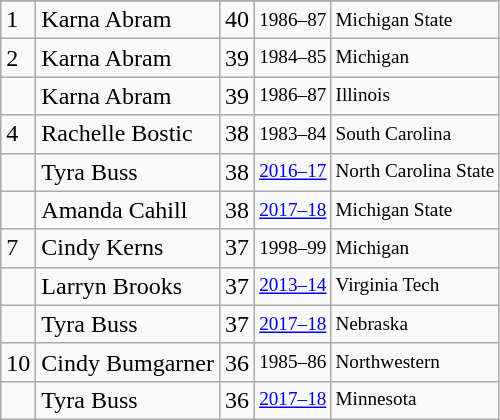<table class="wikitable">
<tr>
</tr>
<tr>
<td>1</td>
<td>Karna Abram</td>
<td>40</td>
<td style="font-size:80%;">1986–87</td>
<td style="font-size:80%;">Michigan State</td>
</tr>
<tr>
<td>2</td>
<td>Karna Abram</td>
<td>39</td>
<td style="font-size:80%;">1984–85</td>
<td style="font-size:80%;">Michigan</td>
</tr>
<tr>
<td></td>
<td>Karna Abram</td>
<td>39</td>
<td style="font-size:80%;">1986–87</td>
<td style="font-size:80%;">Illinois</td>
</tr>
<tr>
<td>4</td>
<td>Rachelle Bostic</td>
<td>38</td>
<td style="font-size:80%;">1983–84</td>
<td style="font-size:80%;">South Carolina</td>
</tr>
<tr>
<td></td>
<td>Tyra Buss</td>
<td>38</td>
<td style="font-size:80%;"><a href='#'>2016–17</a></td>
<td style="font-size:80%;">North Carolina State</td>
</tr>
<tr>
<td></td>
<td>Amanda Cahill</td>
<td>38</td>
<td style="font-size:80%;"><a href='#'>2017–18</a></td>
<td style="font-size:80%;">Michigan State</td>
</tr>
<tr>
<td>7</td>
<td>Cindy Kerns</td>
<td>37</td>
<td style="font-size:80%;">1998–99</td>
<td style="font-size:80%;">Michigan</td>
</tr>
<tr>
<td></td>
<td>Larryn Brooks</td>
<td>37</td>
<td style="font-size:80%;"><a href='#'>2013–14</a></td>
<td style="font-size:80%;">Virginia Tech</td>
</tr>
<tr>
<td></td>
<td>Tyra Buss</td>
<td>37</td>
<td style="font-size:80%;"><a href='#'>2017–18</a></td>
<td style="font-size:80%;">Nebraska</td>
</tr>
<tr>
<td>10</td>
<td>Cindy Bumgarner</td>
<td>36</td>
<td style="font-size:80%;">1985–86</td>
<td style="font-size:80%;">Northwestern</td>
</tr>
<tr>
<td></td>
<td>Tyra Buss</td>
<td>36</td>
<td style="font-size:80%;"><a href='#'>2017–18</a></td>
<td style="font-size:80%;">Minnesota</td>
</tr>
</table>
